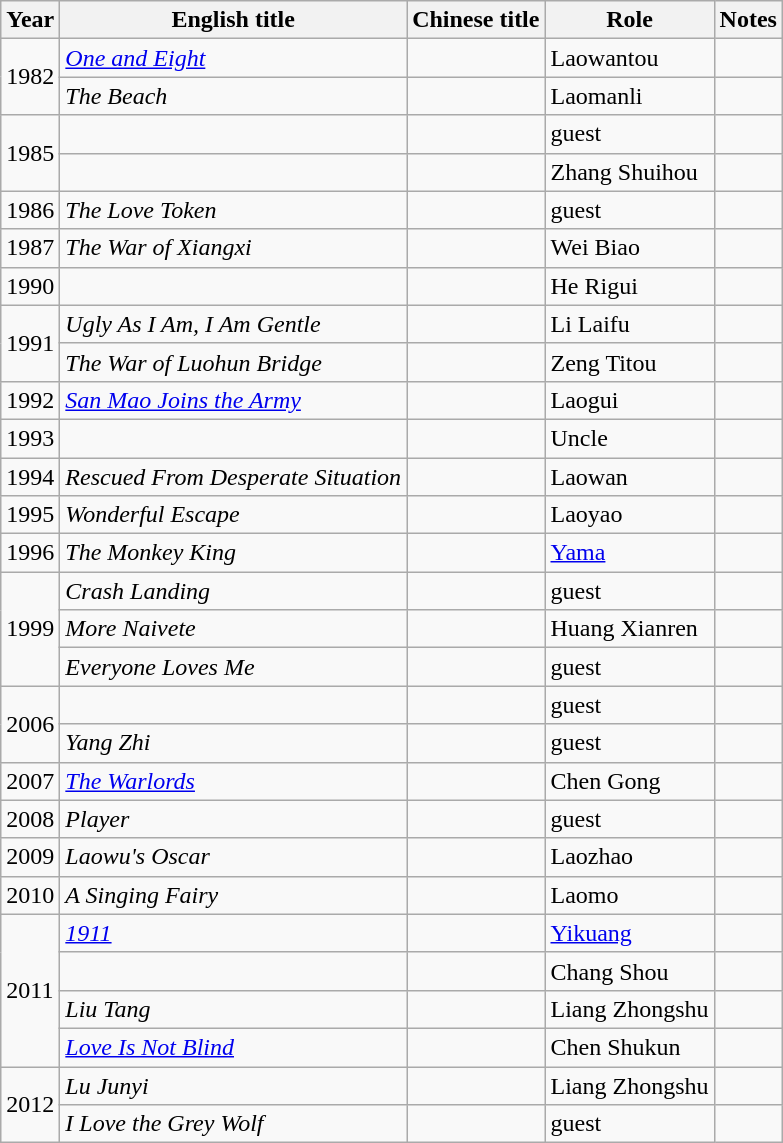<table class="wikitable">
<tr>
<th>Year</th>
<th>English title</th>
<th>Chinese title</th>
<th>Role</th>
<th>Notes</th>
</tr>
<tr>
<td rowspan="2">1982</td>
<td><em><a href='#'>One and Eight</a></em></td>
<td></td>
<td>Laowantou</td>
<td></td>
</tr>
<tr>
<td><em>The Beach</em></td>
<td></td>
<td>Laomanli</td>
<td></td>
</tr>
<tr>
<td rowspan="2">1985</td>
<td></td>
<td></td>
<td>guest</td>
<td></td>
</tr>
<tr>
<td></td>
<td></td>
<td>Zhang Shuihou</td>
<td></td>
</tr>
<tr>
<td>1986</td>
<td><em>The Love Token</em></td>
<td></td>
<td>guest</td>
<td></td>
</tr>
<tr>
<td>1987</td>
<td><em>The War of Xiangxi</em></td>
<td></td>
<td>Wei Biao</td>
<td></td>
</tr>
<tr>
<td>1990</td>
<td></td>
<td></td>
<td>He Rigui</td>
<td></td>
</tr>
<tr>
<td rowspan="2">1991</td>
<td><em>Ugly As I Am, I Am Gentle</em></td>
<td></td>
<td>Li Laifu</td>
<td></td>
</tr>
<tr>
<td><em>The War of Luohun Bridge</em></td>
<td></td>
<td>Zeng Titou</td>
<td></td>
</tr>
<tr>
<td>1992</td>
<td><em><a href='#'>San Mao Joins the Army</a></em></td>
<td></td>
<td>Laogui</td>
<td></td>
</tr>
<tr>
<td>1993</td>
<td></td>
<td></td>
<td>Uncle</td>
<td></td>
</tr>
<tr>
<td>1994</td>
<td><em>Rescued From Desperate Situation</em></td>
<td></td>
<td>Laowan</td>
<td></td>
</tr>
<tr>
<td>1995</td>
<td><em>Wonderful Escape</em></td>
<td></td>
<td>Laoyao</td>
<td></td>
</tr>
<tr>
<td>1996</td>
<td><em>The Monkey King</em></td>
<td></td>
<td><a href='#'>Yama</a></td>
<td></td>
</tr>
<tr>
<td rowspan="3">1999</td>
<td><em>Crash Landing</em></td>
<td></td>
<td>guest</td>
<td></td>
</tr>
<tr>
<td><em>More Naivete</em></td>
<td></td>
<td>Huang Xianren</td>
<td></td>
</tr>
<tr>
<td><em>Everyone Loves Me</em></td>
<td></td>
<td>guest</td>
<td></td>
</tr>
<tr>
<td rowspan="2">2006</td>
<td></td>
<td></td>
<td>guest</td>
<td></td>
</tr>
<tr>
<td><em>Yang Zhi</em></td>
<td></td>
<td>guest</td>
<td></td>
</tr>
<tr>
<td>2007</td>
<td><em><a href='#'>The Warlords</a></em></td>
<td></td>
<td>Chen Gong</td>
<td></td>
</tr>
<tr>
<td>2008</td>
<td><em>Player</em></td>
<td></td>
<td>guest</td>
<td></td>
</tr>
<tr>
<td>2009</td>
<td><em>Laowu's Oscar</em></td>
<td></td>
<td>Laozhao</td>
<td></td>
</tr>
<tr>
<td>2010</td>
<td><em>A Singing Fairy</em></td>
<td></td>
<td>Laomo</td>
<td></td>
</tr>
<tr>
<td rowspan="4">2011</td>
<td><em><a href='#'>1911</a></em></td>
<td></td>
<td><a href='#'>Yikuang</a></td>
<td></td>
</tr>
<tr>
<td></td>
<td></td>
<td>Chang Shou</td>
<td></td>
</tr>
<tr>
<td><em>Liu Tang</em></td>
<td></td>
<td>Liang Zhongshu</td>
<td></td>
</tr>
<tr>
<td><em><a href='#'>Love Is Not Blind</a></em></td>
<td></td>
<td>Chen Shukun</td>
<td></td>
</tr>
<tr>
<td rowspan="2">2012</td>
<td><em>Lu Junyi</em></td>
<td></td>
<td>Liang Zhongshu</td>
<td></td>
</tr>
<tr>
<td><em>I Love the Grey Wolf</em></td>
<td></td>
<td>guest</td>
<td></td>
</tr>
</table>
